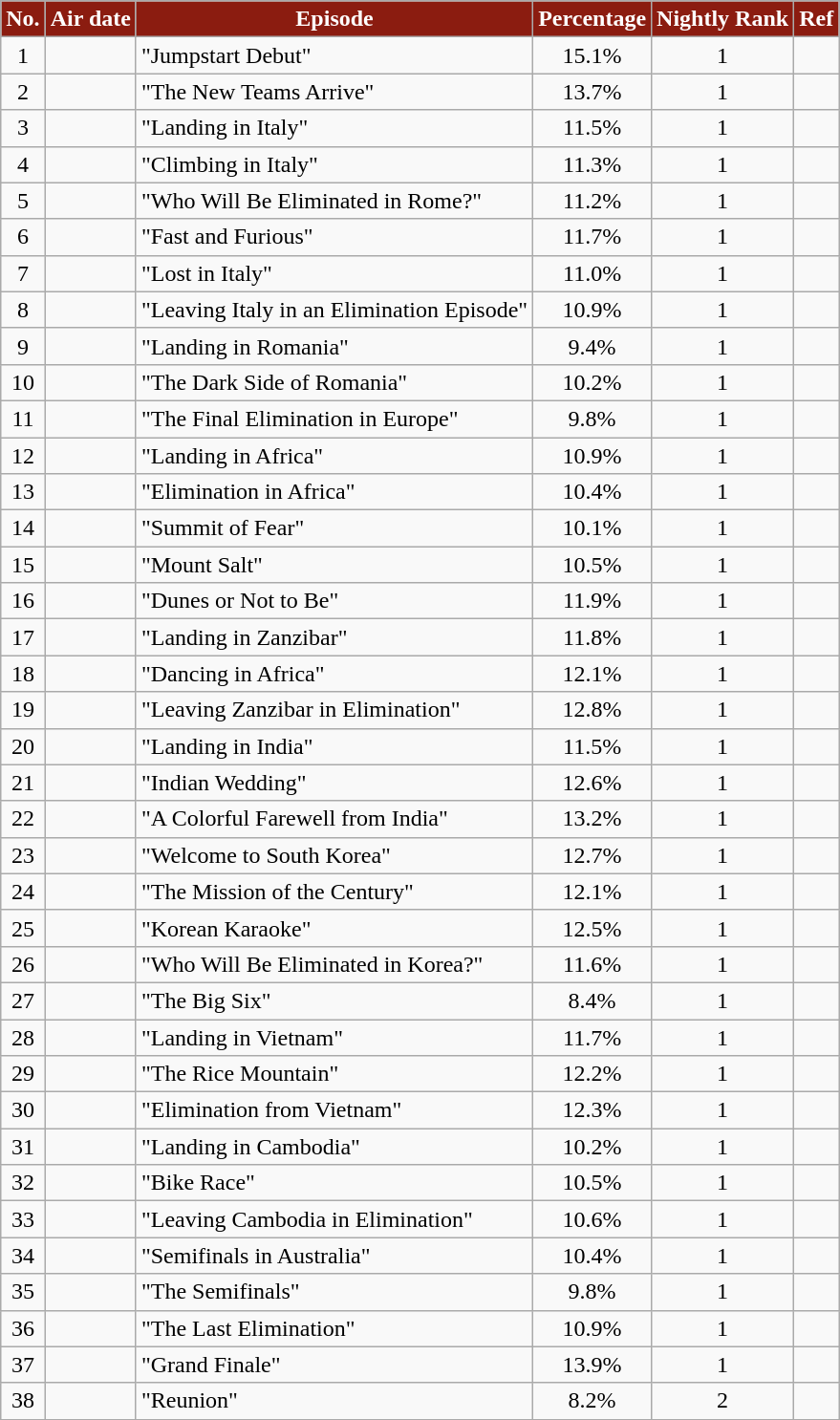<table class="wikitable" style="text-align:center;">
<tr>
<th style="background:#8b1c10; color:white;">No.</th>
<th style="background:#8b1c10; color:white;">Air date</th>
<th style="background:#8b1c10; color:white;">Episode</th>
<th style="background:#8b1c10; color:white;">Percentage</th>
<th style="background:#8b1c10; color:white;">Nightly Rank</th>
<th style="background:#8b1c10; color:white;">Ref</th>
</tr>
<tr>
<td>1</td>
<td style="text-align:left;"></td>
<td style="text-align:left;">"Jumpstart Debut"</td>
<td>15.1%</td>
<td>1</td>
<td></td>
</tr>
<tr>
<td>2</td>
<td style="text-align:left;"></td>
<td style="text-align:left;">"The New Teams Arrive"</td>
<td>13.7%</td>
<td>1</td>
<td></td>
</tr>
<tr>
<td>3</td>
<td style="text-align:left;"></td>
<td style="text-align:left;">"Landing in Italy"</td>
<td>11.5%</td>
<td>1</td>
<td></td>
</tr>
<tr>
<td>4</td>
<td style="text-align:left;"></td>
<td style="text-align:left;">"Climbing in Italy"</td>
<td>11.3%</td>
<td>1</td>
<td></td>
</tr>
<tr>
<td>5</td>
<td style="text-align:left;"></td>
<td style="text-align:left;">"Who Will Be Eliminated in Rome?"</td>
<td>11.2%</td>
<td>1</td>
<td></td>
</tr>
<tr>
<td>6</td>
<td style="text-align:left;"></td>
<td style="text-align:left;">"Fast and Furious"</td>
<td>11.7%</td>
<td>1</td>
<td></td>
</tr>
<tr>
<td>7</td>
<td style="text-align:left;"></td>
<td style="text-align:left;">"Lost in Italy"</td>
<td>11.0%</td>
<td>1</td>
<td></td>
</tr>
<tr>
<td>8</td>
<td style="text-align:left;"></td>
<td style="text-align:left;">"Leaving Italy in an Elimination Episode"</td>
<td>10.9%</td>
<td>1</td>
<td></td>
</tr>
<tr>
<td>9</td>
<td style="text-align:left;"></td>
<td style="text-align:left;">"Landing in Romania"</td>
<td>9.4%</td>
<td>1</td>
<td></td>
</tr>
<tr>
<td>10</td>
<td style="text-align:left;"></td>
<td style="text-align:left;">"The Dark Side of Romania"</td>
<td>10.2%</td>
<td>1</td>
<td></td>
</tr>
<tr>
<td>11</td>
<td style="text-align:left;"></td>
<td style="text-align:left;">"The Final Elimination in Europe"</td>
<td>9.8%</td>
<td>1</td>
<td></td>
</tr>
<tr>
<td>12</td>
<td style="text-align:left;"></td>
<td style="text-align:left;">"Landing in Africa"</td>
<td>10.9%</td>
<td>1</td>
<td></td>
</tr>
<tr>
<td>13</td>
<td style="text-align:left;"></td>
<td style="text-align:left;">"Elimination in Africa"</td>
<td>10.4%</td>
<td>1</td>
<td></td>
</tr>
<tr>
<td>14</td>
<td style="text-align:left;"></td>
<td style="text-align:left;">"Summit of Fear"</td>
<td>10.1%</td>
<td>1</td>
<td></td>
</tr>
<tr>
<td>15</td>
<td style="text-align:left;"></td>
<td style="text-align:left;">"Mount Salt"</td>
<td>10.5%</td>
<td>1</td>
<td></td>
</tr>
<tr>
<td>16</td>
<td style="text-align:left;"></td>
<td style="text-align:left;">"Dunes or Not to Be"</td>
<td>11.9%</td>
<td>1</td>
<td></td>
</tr>
<tr>
<td>17</td>
<td style="text-align:left;"></td>
<td style="text-align:left;">"Landing in Zanzibar"</td>
<td>11.8%</td>
<td>1</td>
<td></td>
</tr>
<tr>
<td>18</td>
<td style="text-align:left;"></td>
<td style="text-align:left;">"Dancing in Africa"</td>
<td>12.1%</td>
<td>1</td>
<td></td>
</tr>
<tr>
<td>19</td>
<td style="text-align:left;"></td>
<td style="text-align:left;">"Leaving Zanzibar in Elimination"</td>
<td>12.8%</td>
<td>1</td>
<td></td>
</tr>
<tr>
<td>20</td>
<td style="text-align:left;"></td>
<td style="text-align:left;">"Landing in India"</td>
<td>11.5%</td>
<td>1</td>
<td></td>
</tr>
<tr>
<td>21</td>
<td style="text-align:left;"></td>
<td style="text-align:left;">"Indian Wedding"</td>
<td>12.6%</td>
<td>1</td>
<td></td>
</tr>
<tr>
<td>22</td>
<td style="text-align:left;"></td>
<td style="text-align:left;">"A Colorful Farewell from India"</td>
<td>13.2%</td>
<td>1</td>
<td></td>
</tr>
<tr>
<td>23</td>
<td style="text-align:left;"></td>
<td style="text-align:left;">"Welcome to South Korea"</td>
<td>12.7%</td>
<td>1</td>
<td></td>
</tr>
<tr>
<td>24</td>
<td style="text-align:left;"></td>
<td style="text-align:left;">"The Mission of the Century"</td>
<td>12.1%</td>
<td>1</td>
<td></td>
</tr>
<tr>
<td>25</td>
<td style="text-align:left;"></td>
<td style="text-align:left;">"Korean Karaoke"</td>
<td>12.5%</td>
<td>1</td>
<td></td>
</tr>
<tr>
<td>26</td>
<td style="text-align:left;"></td>
<td style="text-align:left;">"Who Will Be Eliminated in Korea?"</td>
<td>11.6%</td>
<td>1</td>
<td></td>
</tr>
<tr>
<td>27</td>
<td style="text-align:left;"></td>
<td style="text-align:left;">"The Big Six"</td>
<td>8.4%</td>
<td>1</td>
<td></td>
</tr>
<tr>
<td>28</td>
<td style="text-align:left;"></td>
<td style="text-align:left;">"Landing in Vietnam"</td>
<td>11.7%</td>
<td>1</td>
<td></td>
</tr>
<tr>
<td>29</td>
<td style="text-align:left;"></td>
<td style="text-align:left;">"The Rice Mountain"</td>
<td>12.2%</td>
<td>1</td>
<td></td>
</tr>
<tr>
<td>30</td>
<td style="text-align:left;"></td>
<td style="text-align:left;">"Elimination from Vietnam"</td>
<td>12.3%</td>
<td>1</td>
<td></td>
</tr>
<tr>
<td>31</td>
<td style="text-align:left;"></td>
<td style="text-align:left;">"Landing in Cambodia"</td>
<td>10.2%</td>
<td>1</td>
<td></td>
</tr>
<tr>
<td>32</td>
<td style="text-align:left;"></td>
<td style="text-align:left;">"Bike Race"</td>
<td>10.5%</td>
<td>1</td>
<td></td>
</tr>
<tr>
<td>33</td>
<td style="text-align:left;"></td>
<td style="text-align:left;">"Leaving Cambodia in Elimination"</td>
<td>10.6%</td>
<td>1</td>
<td></td>
</tr>
<tr>
<td>34</td>
<td style="text-align:left;"></td>
<td style="text-align:left;">"Semifinals in Australia"</td>
<td>10.4%</td>
<td>1</td>
<td></td>
</tr>
<tr>
<td>35</td>
<td style="text-align:left;"></td>
<td style="text-align:left;">"The Semifinals"</td>
<td>9.8%</td>
<td>1</td>
<td></td>
</tr>
<tr>
<td>36</td>
<td style="text-align:left;"></td>
<td style="text-align:left;">"The Last Elimination"</td>
<td>10.9%</td>
<td>1</td>
<td></td>
</tr>
<tr>
<td>37</td>
<td style="text-align:left;"></td>
<td style="text-align:left;">"Grand Finale"</td>
<td>13.9%</td>
<td>1</td>
<td></td>
</tr>
<tr>
<td>38</td>
<td style="text-align:left;"></td>
<td style="text-align:left;">"Reunion"</td>
<td>8.2%</td>
<td>2</td>
<td></td>
</tr>
<tr>
</tr>
</table>
